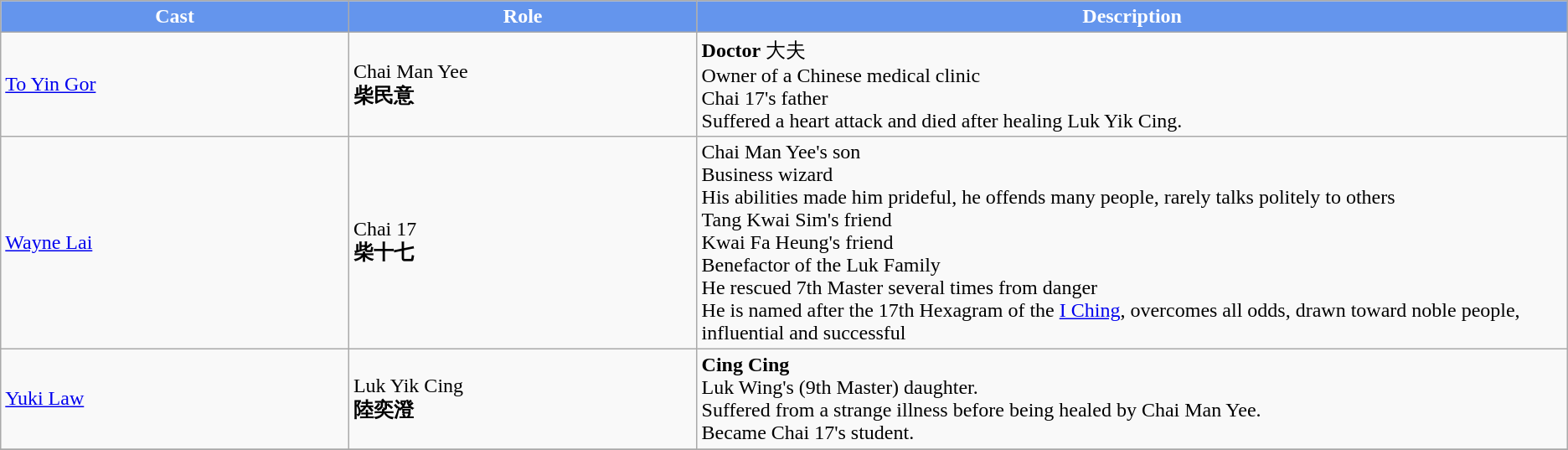<table class="wikitable">
<tr style="background:cornflowerblue; color:white" align=center>
<td style="width:6%"><strong>Cast</strong></td>
<td style="width:6%"><strong>Role</strong></td>
<td style="width:15%"><strong>Description</strong></td>
</tr>
<tr>
<td><a href='#'>To Yin Gor</a></td>
<td>Chai Man Yee<br><strong>柴民意</strong></td>
<td><strong>Doctor</strong> 大夫<br>Owner of a Chinese medical clinic<br>Chai 17's father<br>Suffered a heart attack and died after healing Luk Yik Cing.</td>
</tr>
<tr>
<td><a href='#'>Wayne Lai</a></td>
<td>Chai 17<br><strong>柴十七</strong></td>
<td>Chai Man Yee's son<br>Business wizard<br>His abilities made him prideful, he offends many people, rarely talks politely to others<br>Tang Kwai Sim's friend<br>Kwai Fa Heung's friend<br>Benefactor of the Luk Family<br>He rescued 7th Master several times from danger<br>He is named after the 17th Hexagram of the <a href='#'>I Ching</a>, overcomes all odds, drawn toward noble people, influential and successful</td>
</tr>
<tr>
<td><a href='#'>Yuki Law</a></td>
<td>Luk Yik Cing<br><strong>陸奕澄</strong></td>
<td><strong>Cing Cing</strong><br>Luk Wing's (9th Master) daughter.<br>Suffered from a strange illness before being healed by Chai Man Yee.<br> Became Chai 17's student.</td>
</tr>
<tr>
</tr>
</table>
